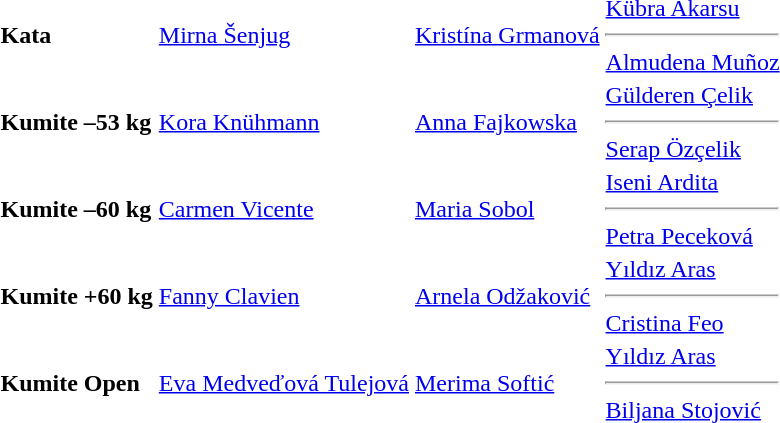<table>
<tr>
<td><strong>Kata</strong></td>
<td> <a href='#'>Mirna Šenjug</a></td>
<td> <a href='#'>Kristína Grmanová</a></td>
<td> <a href='#'>Kübra Akarsu</a><hr> <a href='#'>Almudena Muñoz</a></td>
</tr>
<tr>
<td><strong>Kumite –53 kg</strong></td>
<td> <a href='#'>Kora Knühmann</a></td>
<td> <a href='#'>Anna Fajkowska</a></td>
<td> <a href='#'>Gülderen Çelik</a><hr> <a href='#'>Serap Özçelik</a></td>
</tr>
<tr>
<td><strong>Kumite –60 kg</strong></td>
<td> <a href='#'>Carmen Vicente</a></td>
<td> <a href='#'>Maria Sobol</a></td>
<td> <a href='#'>Iseni Ardita</a><hr> <a href='#'>Petra Peceková</a></td>
</tr>
<tr>
<td><strong>Kumite +60 kg</strong></td>
<td> <a href='#'>Fanny Clavien</a></td>
<td> <a href='#'>Arnela Odžaković</a></td>
<td> <a href='#'>Yıldız Aras</a><hr> <a href='#'>Cristina Feo </a></td>
</tr>
<tr>
<td><strong>Kumite Open</strong></td>
<td> <a href='#'>Eva Medveďová Tulejová</a></td>
<td> <a href='#'>Merima Softić</a></td>
<td> <a href='#'>Yıldız Aras</a><hr> <a href='#'>Biljana Stojović</a></td>
</tr>
</table>
